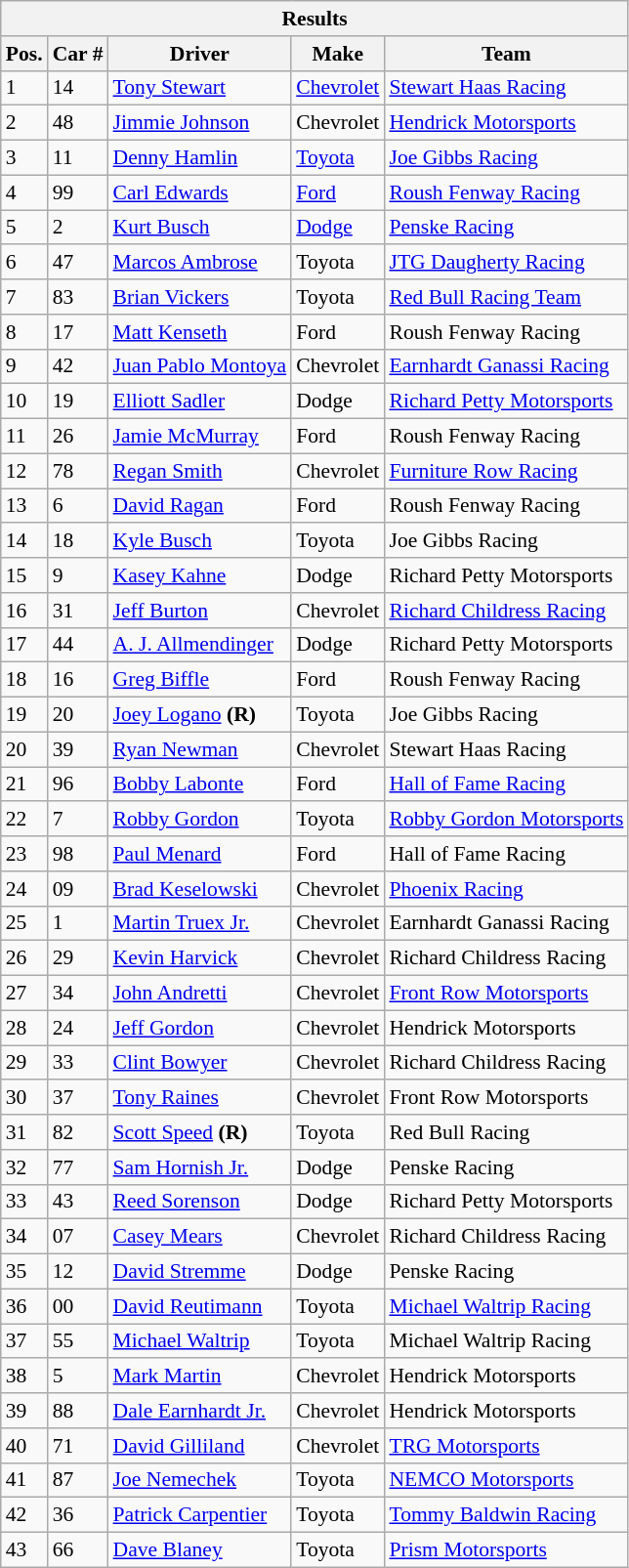<table class="wikitable" style="font-size: 90%;">
<tr>
<th colspan=9>Results</th>
</tr>
<tr>
<th>Pos.</th>
<th>Car #</th>
<th>Driver</th>
<th>Make</th>
<th>Team</th>
</tr>
<tr>
<td>1</td>
<td>14</td>
<td><a href='#'>Tony Stewart</a></td>
<td><a href='#'>Chevrolet</a></td>
<td><a href='#'>Stewart Haas Racing</a></td>
</tr>
<tr>
<td>2</td>
<td>48</td>
<td><a href='#'>Jimmie Johnson</a></td>
<td>Chevrolet</td>
<td><a href='#'>Hendrick Motorsports</a></td>
</tr>
<tr>
<td>3</td>
<td>11</td>
<td><a href='#'>Denny Hamlin</a></td>
<td><a href='#'>Toyota</a></td>
<td><a href='#'>Joe Gibbs Racing</a></td>
</tr>
<tr>
<td>4</td>
<td>99</td>
<td><a href='#'>Carl Edwards</a></td>
<td><a href='#'>Ford</a></td>
<td><a href='#'>Roush Fenway Racing</a></td>
</tr>
<tr>
<td>5</td>
<td>2</td>
<td><a href='#'>Kurt Busch</a></td>
<td><a href='#'>Dodge</a></td>
<td><a href='#'>Penske Racing</a></td>
</tr>
<tr>
<td>6</td>
<td>47</td>
<td><a href='#'>Marcos Ambrose</a></td>
<td>Toyota</td>
<td><a href='#'>JTG Daugherty Racing</a></td>
</tr>
<tr>
<td>7</td>
<td>83</td>
<td><a href='#'>Brian Vickers</a></td>
<td>Toyota</td>
<td><a href='#'>Red Bull Racing Team</a></td>
</tr>
<tr>
<td>8</td>
<td>17</td>
<td><a href='#'>Matt Kenseth</a></td>
<td>Ford</td>
<td>Roush Fenway Racing</td>
</tr>
<tr>
<td>9</td>
<td>42</td>
<td><a href='#'>Juan Pablo Montoya</a></td>
<td>Chevrolet</td>
<td><a href='#'>Earnhardt Ganassi Racing</a></td>
</tr>
<tr>
<td>10</td>
<td>19</td>
<td><a href='#'>Elliott Sadler</a></td>
<td>Dodge</td>
<td><a href='#'>Richard Petty Motorsports</a></td>
</tr>
<tr>
<td>11</td>
<td>26</td>
<td><a href='#'>Jamie McMurray</a></td>
<td>Ford</td>
<td>Roush Fenway Racing</td>
</tr>
<tr>
<td>12</td>
<td>78</td>
<td><a href='#'>Regan Smith</a></td>
<td>Chevrolet</td>
<td><a href='#'>Furniture Row Racing</a></td>
</tr>
<tr>
<td>13</td>
<td>6</td>
<td><a href='#'>David Ragan</a></td>
<td>Ford</td>
<td>Roush Fenway Racing</td>
</tr>
<tr>
<td>14</td>
<td>18</td>
<td><a href='#'>Kyle Busch</a></td>
<td>Toyota</td>
<td>Joe Gibbs Racing</td>
</tr>
<tr>
<td>15</td>
<td>9</td>
<td><a href='#'>Kasey Kahne</a></td>
<td>Dodge</td>
<td>Richard Petty Motorsports</td>
</tr>
<tr>
<td>16</td>
<td>31</td>
<td><a href='#'>Jeff Burton</a></td>
<td>Chevrolet</td>
<td><a href='#'>Richard Childress Racing</a></td>
</tr>
<tr>
<td>17</td>
<td>44</td>
<td><a href='#'>A. J. Allmendinger</a></td>
<td>Dodge</td>
<td>Richard Petty Motorsports</td>
</tr>
<tr>
<td>18</td>
<td>16</td>
<td><a href='#'>Greg Biffle</a></td>
<td>Ford</td>
<td>Roush Fenway Racing</td>
</tr>
<tr>
<td>19</td>
<td>20</td>
<td><a href='#'>Joey Logano</a> <strong>(R)</strong></td>
<td>Toyota</td>
<td>Joe Gibbs Racing</td>
</tr>
<tr>
<td>20</td>
<td>39</td>
<td><a href='#'>Ryan Newman</a></td>
<td>Chevrolet</td>
<td>Stewart Haas Racing</td>
</tr>
<tr>
<td>21</td>
<td>96</td>
<td><a href='#'>Bobby Labonte</a></td>
<td>Ford</td>
<td><a href='#'>Hall of Fame Racing</a></td>
</tr>
<tr>
<td>22</td>
<td>7</td>
<td><a href='#'>Robby Gordon</a></td>
<td>Toyota</td>
<td><a href='#'>Robby Gordon Motorsports</a></td>
</tr>
<tr>
<td>23</td>
<td>98</td>
<td><a href='#'>Paul Menard</a></td>
<td>Ford</td>
<td>Hall of Fame Racing</td>
</tr>
<tr>
<td>24</td>
<td>09</td>
<td><a href='#'>Brad Keselowski</a></td>
<td>Chevrolet</td>
<td><a href='#'>Phoenix Racing</a></td>
</tr>
<tr>
<td>25</td>
<td>1</td>
<td><a href='#'>Martin Truex Jr.</a></td>
<td>Chevrolet</td>
<td>Earnhardt Ganassi Racing</td>
</tr>
<tr>
<td>26</td>
<td>29</td>
<td><a href='#'>Kevin Harvick</a></td>
<td>Chevrolet</td>
<td>Richard Childress Racing</td>
</tr>
<tr>
<td>27</td>
<td>34</td>
<td><a href='#'>John Andretti</a></td>
<td>Chevrolet</td>
<td><a href='#'>Front Row Motorsports</a></td>
</tr>
<tr>
<td>28</td>
<td>24</td>
<td><a href='#'>Jeff Gordon</a></td>
<td>Chevrolet</td>
<td>Hendrick Motorsports</td>
</tr>
<tr>
<td>29</td>
<td>33</td>
<td><a href='#'>Clint Bowyer</a></td>
<td>Chevrolet</td>
<td>Richard Childress Racing</td>
</tr>
<tr>
<td>30</td>
<td>37</td>
<td><a href='#'>Tony Raines</a></td>
<td>Chevrolet</td>
<td>Front Row Motorsports</td>
</tr>
<tr>
<td>31</td>
<td>82</td>
<td><a href='#'>Scott Speed</a> <strong>(R)</strong></td>
<td>Toyota</td>
<td>Red Bull Racing</td>
</tr>
<tr>
<td>32</td>
<td>77</td>
<td><a href='#'>Sam Hornish Jr.</a></td>
<td>Dodge</td>
<td>Penske Racing</td>
</tr>
<tr>
<td>33</td>
<td>43</td>
<td><a href='#'>Reed Sorenson</a></td>
<td>Dodge</td>
<td>Richard Petty Motorsports</td>
</tr>
<tr>
<td>34</td>
<td>07</td>
<td><a href='#'>Casey Mears</a></td>
<td>Chevrolet</td>
<td>Richard Childress Racing</td>
</tr>
<tr>
<td>35</td>
<td>12</td>
<td><a href='#'>David Stremme</a></td>
<td>Dodge</td>
<td>Penske Racing</td>
</tr>
<tr>
<td>36</td>
<td>00</td>
<td><a href='#'>David Reutimann</a></td>
<td>Toyota</td>
<td><a href='#'>Michael Waltrip Racing</a></td>
</tr>
<tr>
<td>37</td>
<td>55</td>
<td><a href='#'>Michael Waltrip</a></td>
<td>Toyota</td>
<td>Michael Waltrip Racing</td>
</tr>
<tr>
<td>38</td>
<td>5</td>
<td><a href='#'>Mark Martin</a></td>
<td>Chevrolet</td>
<td>Hendrick Motorsports</td>
</tr>
<tr>
<td>39</td>
<td>88</td>
<td><a href='#'>Dale Earnhardt Jr.</a></td>
<td>Chevrolet</td>
<td>Hendrick Motorsports</td>
</tr>
<tr>
<td>40</td>
<td>71</td>
<td><a href='#'>David Gilliland</a></td>
<td>Chevrolet</td>
<td><a href='#'>TRG Motorsports</a></td>
</tr>
<tr>
<td>41</td>
<td>87</td>
<td><a href='#'>Joe Nemechek</a></td>
<td>Toyota</td>
<td><a href='#'>NEMCO Motorsports</a></td>
</tr>
<tr>
<td>42</td>
<td>36</td>
<td><a href='#'>Patrick Carpentier</a></td>
<td>Toyota</td>
<td><a href='#'>Tommy Baldwin Racing</a></td>
</tr>
<tr>
<td>43</td>
<td>66</td>
<td><a href='#'>Dave Blaney</a></td>
<td>Toyota</td>
<td><a href='#'>Prism Motorsports</a></td>
</tr>
</table>
